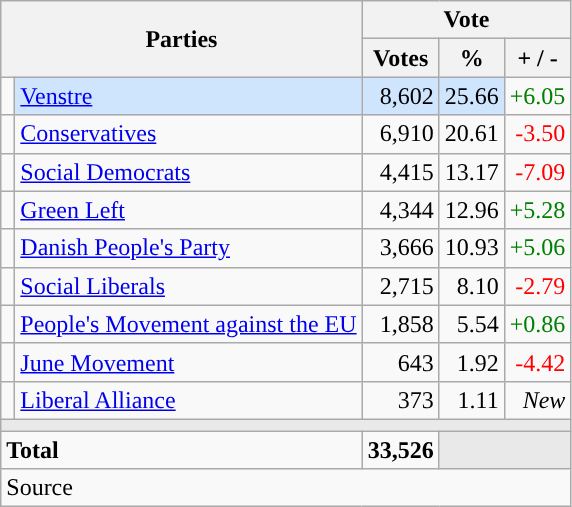<table class="wikitable" style="text-align:right;">
<tr>
<th style="text-align:centre;" rowspan="2" colspan="2" width="225">Parties</th>
<th colspan="3">Vote</th>
</tr>
<tr>
<th width="15">Votes</th>
<th width="15">%</th>
<th width="15">+ / -</th>
</tr>
<tr>
<td width="2" style="color:inherit;background:"></td>
<td bgcolor=#cfe5fe   align="left"><a href='#'>Venstre</a></td>
<td bgcolor=#cfe5fe>8,602</td>
<td bgcolor=#cfe5fe>25.66</td>
<td style=color:green;>+6.05</td>
</tr>
<tr>
<td width="2" style="color:inherit;background:"></td>
<td align="left"><a href='#'>Conservatives</a></td>
<td>6,910</td>
<td>20.61</td>
<td style=color:red;>-3.50</td>
</tr>
<tr>
<td width="2" style="color:inherit;background:"></td>
<td align="left"><a href='#'>Social Democrats</a></td>
<td>4,415</td>
<td>13.17</td>
<td style=color:red;>-7.09</td>
</tr>
<tr>
<td width="2" style="color:inherit;background:"></td>
<td align="left"><a href='#'>Green Left</a></td>
<td>4,344</td>
<td>12.96</td>
<td style=color:green;>+5.28</td>
</tr>
<tr>
<td width="2" style="color:inherit;background:"></td>
<td align="left"><a href='#'>Danish People's Party</a></td>
<td>3,666</td>
<td>10.93</td>
<td style=color:green;>+5.06</td>
</tr>
<tr>
<td width="2" style="color:inherit;background:"></td>
<td align="left"><a href='#'>Social Liberals</a></td>
<td>2,715</td>
<td>8.10</td>
<td style=color:red;>-2.79</td>
</tr>
<tr>
<td width="2" style="color:inherit;background:"></td>
<td align="left"><a href='#'>People's Movement against the EU</a></td>
<td>1,858</td>
<td>5.54</td>
<td style=color:green;>+0.86</td>
</tr>
<tr>
<td width="2" style="color:inherit;background:"></td>
<td align="left"><a href='#'>June Movement</a></td>
<td>643</td>
<td>1.92</td>
<td style=color:red;>-4.42</td>
</tr>
<tr>
<td width="2" style="color:inherit;background:"></td>
<td align="left"><a href='#'>Liberal Alliance</a></td>
<td>373</td>
<td>1.11</td>
<td><em>New</em></td>
</tr>
<tr>
<td colspan="7" bgcolor="#E9E9E9"></td>
</tr>
<tr>
<td align="left" colspan="2"><strong>Total</strong></td>
<td><strong>33,526</strong></td>
<td bgcolor="#E9E9E9" colspan="2"></td>
</tr>
<tr>
<td align="left" colspan="6">Source</td>
</tr>
</table>
